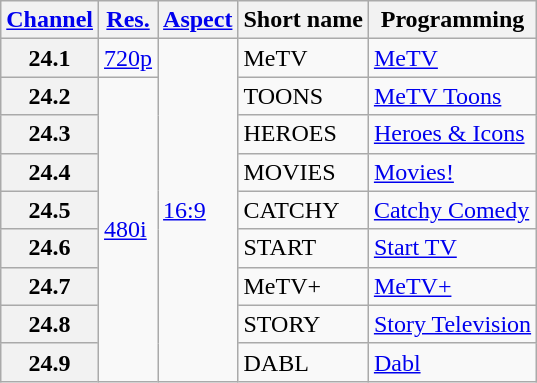<table class="wikitable">
<tr>
<th scope = "col"><a href='#'>Channel</a></th>
<th scope = "col"><a href='#'>Res.</a></th>
<th scope = "col"><a href='#'>Aspect</a></th>
<th scope = "col">Short name</th>
<th scope = "col">Programming</th>
</tr>
<tr>
<th scope = "row">24.1</th>
<td><a href='#'>720p</a></td>
<td rowspan=9><a href='#'>16:9</a></td>
<td>MeTV</td>
<td><a href='#'>MeTV</a></td>
</tr>
<tr>
<th scope = "row">24.2</th>
<td rowspan=8><a href='#'>480i</a></td>
<td>TOONS</td>
<td><a href='#'>MeTV Toons</a></td>
</tr>
<tr>
<th scope = "row">24.3</th>
<td>HEROES</td>
<td><a href='#'>Heroes & Icons</a></td>
</tr>
<tr>
<th scope = "row">24.4</th>
<td>MOVIES</td>
<td><a href='#'>Movies!</a></td>
</tr>
<tr>
<th scope = "row">24.5</th>
<td>CATCHY</td>
<td><a href='#'>Catchy Comedy</a></td>
</tr>
<tr>
<th scope = "row">24.6</th>
<td>START</td>
<td><a href='#'>Start TV</a></td>
</tr>
<tr>
<th scope = "row">24.7</th>
<td>MeTV+</td>
<td><a href='#'>MeTV+</a></td>
</tr>
<tr>
<th scope = "row">24.8</th>
<td>STORY</td>
<td><a href='#'>Story Television</a></td>
</tr>
<tr>
<th scope = "row">24.9</th>
<td>DABL</td>
<td><a href='#'>Dabl</a></td>
</tr>
</table>
